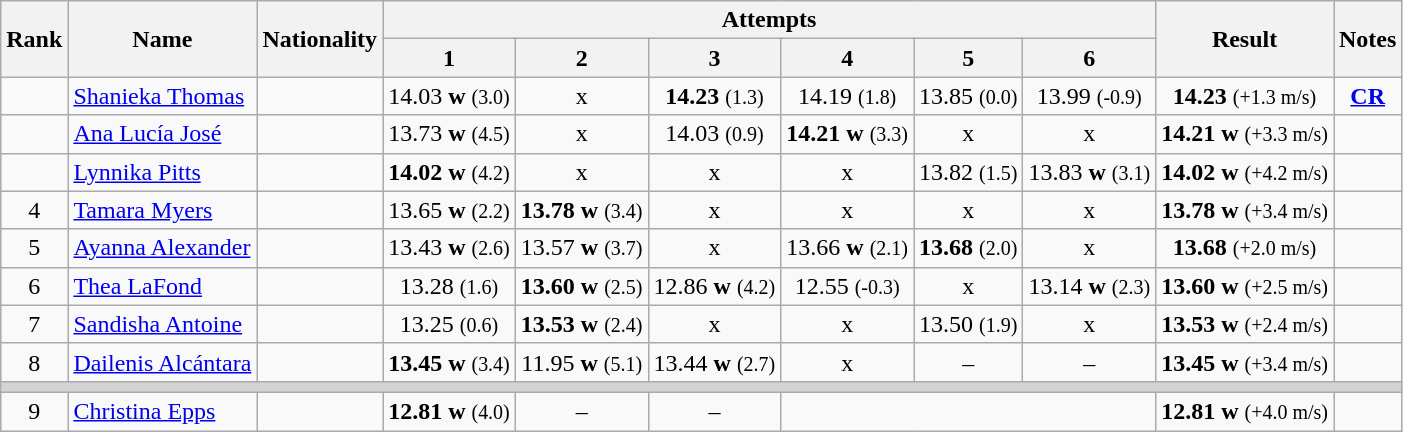<table class="wikitable sortable" style="text-align:center">
<tr>
<th rowspan=2>Rank</th>
<th rowspan=2>Name</th>
<th rowspan=2>Nationality</th>
<th colspan=6>Attempts</th>
<th rowspan=2>Result</th>
<th rowspan=2>Notes</th>
</tr>
<tr>
<th>1</th>
<th>2</th>
<th>3</th>
<th>4</th>
<th>5</th>
<th>6</th>
</tr>
<tr>
<td align=center></td>
<td align=left><a href='#'>Shanieka Thomas</a></td>
<td align=left></td>
<td>14.03 <strong>w</strong> <small>(3.0)</small></td>
<td>x</td>
<td><strong>14.23</strong> <small>(1.3)</small></td>
<td>14.19 <small>(1.8)</small></td>
<td>13.85 <small>(0.0)</small></td>
<td>13.99 <small>(-0.9)</small></td>
<td><strong>14.23</strong> <small>(+1.3 m/s)</small></td>
<td><strong><a href='#'>CR</a></strong></td>
</tr>
<tr>
<td align=center></td>
<td align=left><a href='#'>Ana Lucía José</a></td>
<td align=left></td>
<td>13.73 <strong>w</strong> <small>(4.5)</small></td>
<td>x</td>
<td>14.03 <small>(0.9)</small></td>
<td><strong>14.21</strong> <strong>w</strong> <small>(3.3)</small></td>
<td>x</td>
<td>x</td>
<td><strong>14.21</strong> <strong>w</strong> <small>(+3.3 m/s)</small></td>
<td></td>
</tr>
<tr>
<td align=center></td>
<td align=left><a href='#'>Lynnika Pitts</a></td>
<td align=left></td>
<td><strong>14.02</strong> <strong>w</strong> <small>(4.2)</small></td>
<td>x</td>
<td>x</td>
<td>x</td>
<td>13.82 <small>(1.5)</small></td>
<td>13.83 <strong>w</strong> <small>(3.1)</small></td>
<td><strong>14.02</strong> <strong>w</strong> <small>(+4.2 m/s)</small></td>
<td></td>
</tr>
<tr>
<td align=center>4</td>
<td align=left><a href='#'>Tamara Myers</a></td>
<td align=left></td>
<td>13.65 <strong>w</strong> <small>(2.2)</small></td>
<td><strong>13.78</strong> <strong>w</strong> <small>(3.4)</small></td>
<td>x</td>
<td>x</td>
<td>x</td>
<td>x</td>
<td><strong>13.78</strong> <strong>w</strong> <small>(+3.4 m/s)</small></td>
<td></td>
</tr>
<tr>
<td align=center>5</td>
<td align=left><a href='#'>Ayanna Alexander</a></td>
<td align=left></td>
<td>13.43 <strong>w</strong> <small>(2.6)</small></td>
<td>13.57 <strong>w</strong> <small>(3.7)</small></td>
<td>x</td>
<td>13.66 <strong>w</strong> <small>(2.1)</small></td>
<td><strong>13.68</strong> <small>(2.0)</small></td>
<td>x</td>
<td><strong>13.68</strong> <small>(+2.0 m/s)</small></td>
<td></td>
</tr>
<tr>
<td align=center>6</td>
<td align=left><a href='#'>Thea LaFond</a></td>
<td align=left></td>
<td>13.28 <small>(1.6)</small></td>
<td><strong>13.60</strong> <strong>w</strong> <small>(2.5)</small></td>
<td>12.86 <strong>w</strong> <small>(4.2)</small></td>
<td>12.55 <small>(-0.3)</small></td>
<td>x</td>
<td>13.14 <strong>w</strong> <small>(2.3)</small></td>
<td><strong>13.60</strong> <strong>w</strong> <small>(+2.5 m/s)</small></td>
<td></td>
</tr>
<tr>
<td align=center>7</td>
<td align=left><a href='#'>Sandisha Antoine</a></td>
<td align=left></td>
<td>13.25 <small>(0.6)</small></td>
<td><strong>13.53</strong> <strong>w</strong> <small>(2.4)</small></td>
<td>x</td>
<td>x</td>
<td>13.50 <small>(1.9)</small></td>
<td>x</td>
<td><strong>13.53</strong> <strong>w</strong> <small>(+2.4 m/s)</small></td>
<td></td>
</tr>
<tr>
<td align=center>8</td>
<td align=left><a href='#'>Dailenis Alcántara</a></td>
<td align=left></td>
<td><strong>13.45</strong> <strong>w</strong> <small>(3.4)</small></td>
<td>11.95 <strong>w</strong> <small>(5.1)</small></td>
<td>13.44 <strong>w</strong> <small>(2.7)</small></td>
<td>x</td>
<td>–</td>
<td>–</td>
<td><strong>13.45</strong> <strong>w</strong> <small>(+3.4 m/s)</small></td>
<td></td>
</tr>
<tr>
<td colspan=11 bgcolor=lightgray></td>
</tr>
<tr>
<td align=center>9</td>
<td align=left><a href='#'>Christina Epps</a></td>
<td align=left></td>
<td><strong>12.81</strong> <strong>w</strong> <small>(4.0)</small></td>
<td>–</td>
<td>–</td>
<td colspan=3></td>
<td><strong>12.81</strong> <strong>w</strong> <small>(+4.0 m/s)</small></td>
<td></td>
</tr>
</table>
